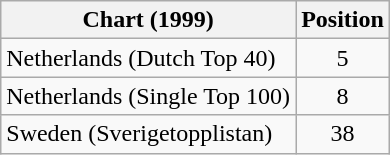<table class="wikitable sortable">
<tr>
<th>Chart (1999)</th>
<th>Position</th>
</tr>
<tr>
<td>Netherlands (Dutch Top 40)</td>
<td style="text-align:center;">5</td>
</tr>
<tr>
<td>Netherlands (Single Top 100)</td>
<td style="text-align:center;">8</td>
</tr>
<tr>
<td>Sweden (Sverigetopplistan)</td>
<td style="text-align:center;">38</td>
</tr>
</table>
